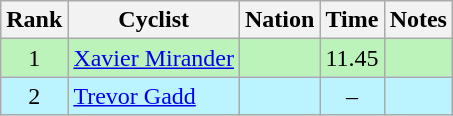<table class="wikitable sortable" style="text-align:center">
<tr>
<th>Rank</th>
<th>Cyclist</th>
<th>Nation</th>
<th>Time</th>
<th>Notes</th>
</tr>
<tr bgcolor=bbf3bb>
<td>1</td>
<td align=left data-sort-value="Mirander, Xavier"><a href='#'>Xavier Mirander</a></td>
<td align=left></td>
<td>11.45</td>
<td></td>
</tr>
<tr bgcolor=bbf3ff>
<td>2</td>
<td align=left data-sort-value="Gadd, Trevor"><a href='#'>Trevor Gadd</a></td>
<td align=left></td>
<td>–</td>
<td></td>
</tr>
</table>
